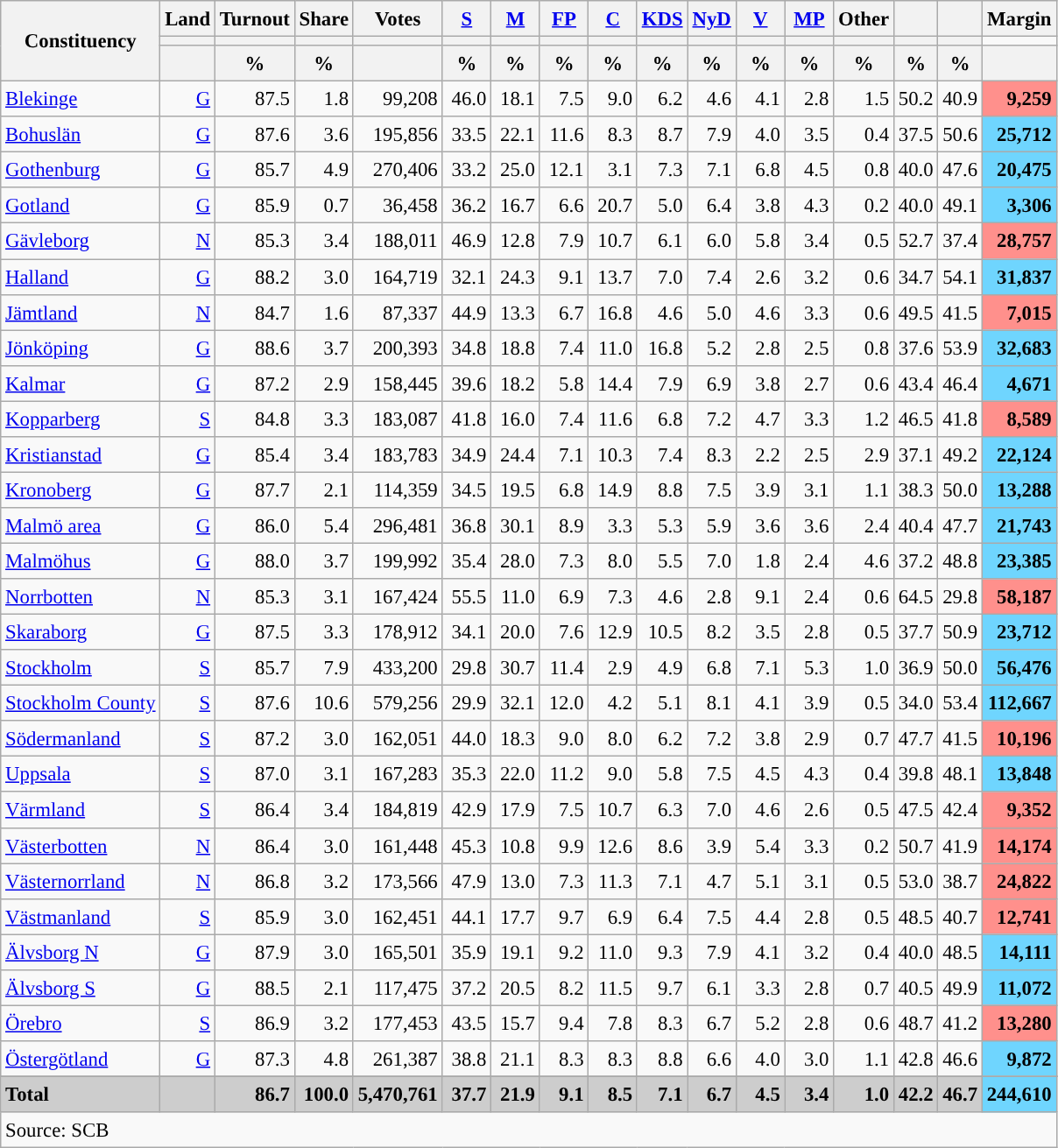<table class="wikitable sortable" style="text-align:right; font-size:95%; line-height:20px;">
<tr>
<th rowspan="3">Constituency</th>
<th>Land</th>
<th>Turnout</th>
<th>Share</th>
<th>Votes</th>
<th width="30px" class="unsortable"><a href='#'>S</a></th>
<th width="30px" class="unsortable"><a href='#'>M</a></th>
<th width="30px" class="unsortable"><a href='#'>FP</a></th>
<th width="30px" class="unsortable"><a href='#'>C</a></th>
<th width="30px" class="unsortable"><a href='#'>KDS</a></th>
<th width="30px" class="unsortable"><a href='#'>NyD</a></th>
<th width="30px" class="unsortable"><a href='#'>V</a></th>
<th width="30px" class="unsortable"><a href='#'>MP</a></th>
<th width="30px" class="unsortable">Other</th>
<th></th>
<th></th>
<th>Margin</th>
</tr>
<tr>
<th></th>
<th></th>
<th></th>
<th></th>
<th style="background:"></th>
<th style="background:"></th>
<th style="background:"></th>
<th style="background:"></th>
<th style="background:"></th>
<th style="background:"></th>
<th style="background:"></th>
<th style="background:"></th>
<th style="background:"></th>
<th style="background:"></th>
<th style="background:"></th>
</tr>
<tr>
<th></th>
<th data-sort-type="number">%</th>
<th data-sort-type="number">%</th>
<th></th>
<th data-sort-type="number">%</th>
<th data-sort-type="number">%</th>
<th data-sort-type="number">%</th>
<th data-sort-type="number">%</th>
<th data-sort-type="number">%</th>
<th data-sort-type="number">%</th>
<th data-sort-type="number">%</th>
<th data-sort-type="number">%</th>
<th data-sort-type="number">%</th>
<th data-sort-type="number">%</th>
<th data-sort-type="number">%</th>
<th data-sort-type="number"></th>
</tr>
<tr>
<td align=left><a href='#'>Blekinge</a></td>
<td><a href='#'>G</a></td>
<td>87.5</td>
<td>1.8</td>
<td>99,208</td>
<td>46.0</td>
<td>18.1</td>
<td>7.5</td>
<td>9.0</td>
<td>6.2</td>
<td>4.6</td>
<td>4.1</td>
<td>2.8</td>
<td>1.5</td>
<td>50.2</td>
<td>40.9</td>
<td bgcolor=#ff908c><strong>9,259</strong></td>
</tr>
<tr>
<td align=left><a href='#'>Bohuslän</a></td>
<td><a href='#'>G</a></td>
<td>87.6</td>
<td>3.6</td>
<td>195,856</td>
<td>33.5</td>
<td>22.1</td>
<td>11.6</td>
<td>8.3</td>
<td>8.7</td>
<td>7.9</td>
<td>4.0</td>
<td>3.5</td>
<td>0.4</td>
<td>37.5</td>
<td>50.6</td>
<td bgcolor=#6fd5fe><strong>25,712</strong></td>
</tr>
<tr>
<td align=left><a href='#'>Gothenburg</a></td>
<td><a href='#'>G</a></td>
<td>85.7</td>
<td>4.9</td>
<td>270,406</td>
<td>33.2</td>
<td>25.0</td>
<td>12.1</td>
<td>3.1</td>
<td>7.3</td>
<td>7.1</td>
<td>6.8</td>
<td>4.5</td>
<td>0.8</td>
<td>40.0</td>
<td>47.6</td>
<td bgcolor=#6fd5fe><strong>20,475</strong></td>
</tr>
<tr>
<td align=left><a href='#'>Gotland</a></td>
<td><a href='#'>G</a></td>
<td>85.9</td>
<td>0.7</td>
<td>36,458</td>
<td>36.2</td>
<td>16.7</td>
<td>6.6</td>
<td>20.7</td>
<td>5.0</td>
<td>6.4</td>
<td>3.8</td>
<td>4.3</td>
<td>0.2</td>
<td>40.0</td>
<td>49.1</td>
<td bgcolor=#6fd5fe><strong>3,306</strong></td>
</tr>
<tr>
<td align=left><a href='#'>Gävleborg</a></td>
<td><a href='#'>N</a></td>
<td>85.3</td>
<td>3.4</td>
<td>188,011</td>
<td>46.9</td>
<td>12.8</td>
<td>7.9</td>
<td>10.7</td>
<td>6.1</td>
<td>6.0</td>
<td>5.8</td>
<td>3.4</td>
<td>0.5</td>
<td>52.7</td>
<td>37.4</td>
<td bgcolor=#ff908c><strong>28,757</strong></td>
</tr>
<tr>
<td align=left><a href='#'>Halland</a></td>
<td><a href='#'>G</a></td>
<td>88.2</td>
<td>3.0</td>
<td>164,719</td>
<td>32.1</td>
<td>24.3</td>
<td>9.1</td>
<td>13.7</td>
<td>7.0</td>
<td>7.4</td>
<td>2.6</td>
<td>3.2</td>
<td>0.6</td>
<td>34.7</td>
<td>54.1</td>
<td bgcolor=#6fd5fe><strong>31,837</strong></td>
</tr>
<tr>
<td align=left><a href='#'>Jämtland</a></td>
<td><a href='#'>N</a></td>
<td>84.7</td>
<td>1.6</td>
<td>87,337</td>
<td>44.9</td>
<td>13.3</td>
<td>6.7</td>
<td>16.8</td>
<td>4.6</td>
<td>5.0</td>
<td>4.6</td>
<td>3.3</td>
<td>0.6</td>
<td>49.5</td>
<td>41.5</td>
<td bgcolor=#ff908c><strong>7,015</strong></td>
</tr>
<tr>
<td align=left><a href='#'>Jönköping</a></td>
<td><a href='#'>G</a></td>
<td>88.6</td>
<td>3.7</td>
<td>200,393</td>
<td>34.8</td>
<td>18.8</td>
<td>7.4</td>
<td>11.0</td>
<td>16.8</td>
<td>5.2</td>
<td>2.8</td>
<td>2.5</td>
<td>0.8</td>
<td>37.6</td>
<td>53.9</td>
<td bgcolor=#6fd5fe><strong>32,683</strong></td>
</tr>
<tr>
<td align=left><a href='#'>Kalmar</a></td>
<td><a href='#'>G</a></td>
<td>87.2</td>
<td>2.9</td>
<td>158,445</td>
<td>39.6</td>
<td>18.2</td>
<td>5.8</td>
<td>14.4</td>
<td>7.9</td>
<td>6.9</td>
<td>3.8</td>
<td>2.7</td>
<td>0.6</td>
<td>43.4</td>
<td>46.4</td>
<td bgcolor=#6fd5fe><strong>4,671</strong></td>
</tr>
<tr>
<td align=left><a href='#'>Kopparberg</a></td>
<td><a href='#'>S</a></td>
<td>84.8</td>
<td>3.3</td>
<td>183,087</td>
<td>41.8</td>
<td>16.0</td>
<td>7.4</td>
<td>11.6</td>
<td>6.8</td>
<td>7.2</td>
<td>4.7</td>
<td>3.3</td>
<td>1.2</td>
<td>46.5</td>
<td>41.8</td>
<td bgcolor=#ff908c><strong>8,589</strong></td>
</tr>
<tr>
<td align=left><a href='#'>Kristianstad</a></td>
<td><a href='#'>G</a></td>
<td>85.4</td>
<td>3.4</td>
<td>183,783</td>
<td>34.9</td>
<td>24.4</td>
<td>7.1</td>
<td>10.3</td>
<td>7.4</td>
<td>8.3</td>
<td>2.2</td>
<td>2.5</td>
<td>2.9</td>
<td>37.1</td>
<td>49.2</td>
<td bgcolor=#6fd5fe><strong>22,124</strong></td>
</tr>
<tr>
<td align=left><a href='#'>Kronoberg</a></td>
<td><a href='#'>G</a></td>
<td>87.7</td>
<td>2.1</td>
<td>114,359</td>
<td>34.5</td>
<td>19.5</td>
<td>6.8</td>
<td>14.9</td>
<td>8.8</td>
<td>7.5</td>
<td>3.9</td>
<td>3.1</td>
<td>1.1</td>
<td>38.3</td>
<td>50.0</td>
<td bgcolor=#6fd5fe><strong>13,288</strong></td>
</tr>
<tr>
<td align=left><a href='#'>Malmö area</a></td>
<td><a href='#'>G</a></td>
<td>86.0</td>
<td>5.4</td>
<td>296,481</td>
<td>36.8</td>
<td>30.1</td>
<td>8.9</td>
<td>3.3</td>
<td>5.3</td>
<td>5.9</td>
<td>3.6</td>
<td>3.6</td>
<td>2.4</td>
<td>40.4</td>
<td>47.7</td>
<td bgcolor=#6fd5fe><strong>21,743</strong></td>
</tr>
<tr>
<td align=left><a href='#'>Malmöhus</a></td>
<td><a href='#'>G</a></td>
<td>88.0</td>
<td>3.7</td>
<td>199,992</td>
<td>35.4</td>
<td>28.0</td>
<td>7.3</td>
<td>8.0</td>
<td>5.5</td>
<td>7.0</td>
<td>1.8</td>
<td>2.4</td>
<td>4.6</td>
<td>37.2</td>
<td>48.8</td>
<td bgcolor=#6fd5fe><strong>23,385</strong></td>
</tr>
<tr>
<td align=left><a href='#'>Norrbotten</a></td>
<td><a href='#'>N</a></td>
<td>85.3</td>
<td>3.1</td>
<td>167,424</td>
<td>55.5</td>
<td>11.0</td>
<td>6.9</td>
<td>7.3</td>
<td>4.6</td>
<td>2.8</td>
<td>9.1</td>
<td>2.4</td>
<td>0.6</td>
<td>64.5</td>
<td>29.8</td>
<td bgcolor=#ff908c><strong>58,187</strong></td>
</tr>
<tr>
<td align=left><a href='#'>Skaraborg</a></td>
<td><a href='#'>G</a></td>
<td>87.5</td>
<td>3.3</td>
<td>178,912</td>
<td>34.1</td>
<td>20.0</td>
<td>7.6</td>
<td>12.9</td>
<td>10.5</td>
<td>8.2</td>
<td>3.5</td>
<td>2.8</td>
<td>0.5</td>
<td>37.7</td>
<td>50.9</td>
<td bgcolor=#6fd5fe><strong>23,712</strong></td>
</tr>
<tr>
<td align=left><a href='#'>Stockholm</a></td>
<td><a href='#'>S</a></td>
<td>85.7</td>
<td>7.9</td>
<td>433,200</td>
<td>29.8</td>
<td>30.7</td>
<td>11.4</td>
<td>2.9</td>
<td>4.9</td>
<td>6.8</td>
<td>7.1</td>
<td>5.3</td>
<td>1.0</td>
<td>36.9</td>
<td>50.0</td>
<td bgcolor=#6fd5fe><strong>56,476</strong></td>
</tr>
<tr>
<td align=left><a href='#'>Stockholm County</a></td>
<td><a href='#'>S</a></td>
<td>87.6</td>
<td>10.6</td>
<td>579,256</td>
<td>29.9</td>
<td>32.1</td>
<td>12.0</td>
<td>4.2</td>
<td>5.1</td>
<td>8.1</td>
<td>4.1</td>
<td>3.9</td>
<td>0.5</td>
<td>34.0</td>
<td>53.4</td>
<td bgcolor=#6fd5fe><strong>112,667</strong></td>
</tr>
<tr>
<td align=left><a href='#'>Södermanland</a></td>
<td><a href='#'>S</a></td>
<td>87.2</td>
<td>3.0</td>
<td>162,051</td>
<td>44.0</td>
<td>18.3</td>
<td>9.0</td>
<td>8.0</td>
<td>6.2</td>
<td>7.2</td>
<td>3.8</td>
<td>2.9</td>
<td>0.7</td>
<td>47.7</td>
<td>41.5</td>
<td bgcolor=#ff908c><strong>10,196</strong></td>
</tr>
<tr>
<td align=left><a href='#'>Uppsala</a></td>
<td><a href='#'>S</a></td>
<td>87.0</td>
<td>3.1</td>
<td>167,283</td>
<td>35.3</td>
<td>22.0</td>
<td>11.2</td>
<td>9.0</td>
<td>5.8</td>
<td>7.5</td>
<td>4.5</td>
<td>4.3</td>
<td>0.4</td>
<td>39.8</td>
<td>48.1</td>
<td bgcolor=#6fd5fe><strong>13,848</strong></td>
</tr>
<tr>
<td align=left><a href='#'>Värmland</a></td>
<td><a href='#'>S</a></td>
<td>86.4</td>
<td>3.4</td>
<td>184,819</td>
<td>42.9</td>
<td>17.9</td>
<td>7.5</td>
<td>10.7</td>
<td>6.3</td>
<td>7.0</td>
<td>4.6</td>
<td>2.6</td>
<td>0.5</td>
<td>47.5</td>
<td>42.4</td>
<td bgcolor=#ff908c><strong>9,352</strong></td>
</tr>
<tr>
<td align=left><a href='#'>Västerbotten</a></td>
<td><a href='#'>N</a></td>
<td>86.4</td>
<td>3.0</td>
<td>161,448</td>
<td>45.3</td>
<td>10.8</td>
<td>9.9</td>
<td>12.6</td>
<td>8.6</td>
<td>3.9</td>
<td>5.4</td>
<td>3.3</td>
<td>0.2</td>
<td>50.7</td>
<td>41.9</td>
<td bgcolor=#ff908c><strong>14,174</strong></td>
</tr>
<tr>
<td align=left><a href='#'>Västernorrland</a></td>
<td><a href='#'>N</a></td>
<td>86.8</td>
<td>3.2</td>
<td>173,566</td>
<td>47.9</td>
<td>13.0</td>
<td>7.3</td>
<td>11.3</td>
<td>7.1</td>
<td>4.7</td>
<td>5.1</td>
<td>3.1</td>
<td>0.5</td>
<td>53.0</td>
<td>38.7</td>
<td bgcolor=#ff908c><strong>24,822</strong></td>
</tr>
<tr>
<td align=left><a href='#'>Västmanland</a></td>
<td><a href='#'>S</a></td>
<td>85.9</td>
<td>3.0</td>
<td>162,451</td>
<td>44.1</td>
<td>17.7</td>
<td>9.7</td>
<td>6.9</td>
<td>6.4</td>
<td>7.5</td>
<td>4.4</td>
<td>2.8</td>
<td>0.5</td>
<td>48.5</td>
<td>40.7</td>
<td bgcolor=#ff908c><strong>12,741</strong></td>
</tr>
<tr>
<td align=left><a href='#'>Älvsborg N</a></td>
<td><a href='#'>G</a></td>
<td>87.9</td>
<td>3.0</td>
<td>165,501</td>
<td>35.9</td>
<td>19.1</td>
<td>9.2</td>
<td>11.0</td>
<td>9.3</td>
<td>7.9</td>
<td>4.1</td>
<td>3.2</td>
<td>0.4</td>
<td>40.0</td>
<td>48.5</td>
<td bgcolor=#6fd5fe><strong>14,111</strong></td>
</tr>
<tr>
<td align=left><a href='#'>Älvsborg S</a></td>
<td><a href='#'>G</a></td>
<td>88.5</td>
<td>2.1</td>
<td>117,475</td>
<td>37.2</td>
<td>20.5</td>
<td>8.2</td>
<td>11.5</td>
<td>9.7</td>
<td>6.1</td>
<td>3.3</td>
<td>2.8</td>
<td>0.7</td>
<td>40.5</td>
<td>49.9</td>
<td bgcolor=#6fd5fe><strong>11,072</strong></td>
</tr>
<tr>
<td align=left><a href='#'>Örebro</a></td>
<td><a href='#'>S</a></td>
<td>86.9</td>
<td>3.2</td>
<td>177,453</td>
<td>43.5</td>
<td>15.7</td>
<td>9.4</td>
<td>7.8</td>
<td>8.3</td>
<td>6.7</td>
<td>5.2</td>
<td>2.8</td>
<td>0.6</td>
<td>48.7</td>
<td>41.2</td>
<td bgcolor=#ff908c><strong>13,280</strong></td>
</tr>
<tr>
<td align=left><a href='#'>Östergötland</a></td>
<td><a href='#'>G</a></td>
<td>87.3</td>
<td>4.8</td>
<td>261,387</td>
<td>38.8</td>
<td>21.1</td>
<td>8.3</td>
<td>8.3</td>
<td>8.8</td>
<td>6.6</td>
<td>4.0</td>
<td>3.0</td>
<td>1.1</td>
<td>42.8</td>
<td>46.6</td>
<td bgcolor=#6fd5fe><strong>9,872</strong></td>
</tr>
<tr>
</tr>
<tr style="background:#CDCDCD;">
<td align=left><strong>Total</strong></td>
<td></td>
<td><strong>86.7</strong></td>
<td><strong>100.0</strong></td>
<td><strong>5,470,761</strong></td>
<td><strong>37.7</strong></td>
<td><strong>21.9</strong></td>
<td><strong>9.1</strong></td>
<td><strong>8.5</strong></td>
<td><strong>7.1</strong></td>
<td><strong>6.7</strong></td>
<td><strong>4.5</strong></td>
<td><strong>3.4</strong></td>
<td><strong>1.0</strong></td>
<td><strong>42.2</strong></td>
<td><strong>46.7</strong></td>
<td bgcolor=#6fd5fe><strong>244,610</strong></td>
</tr>
<tr>
<td align=left colspan=17>Source: SCB </td>
</tr>
</table>
